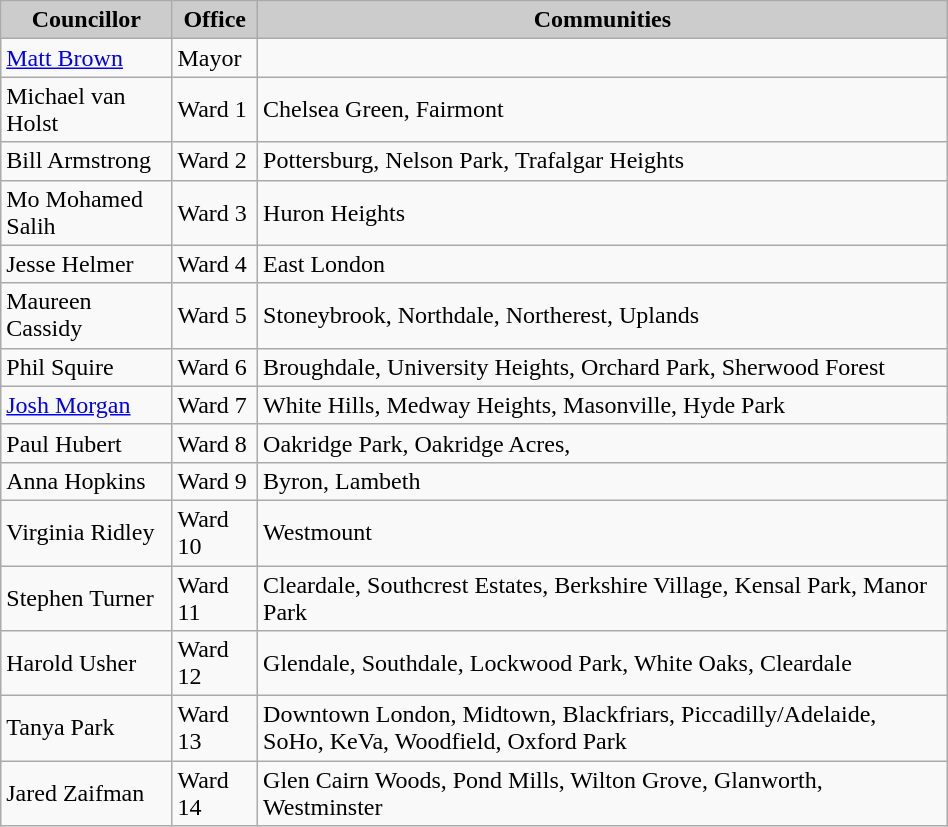<table class="wikitable" width=50%>
<tr>
<th style="background:#cccccc;"><strong>Councillor</strong></th>
<th style="background:#cccccc;"><strong>Office</strong></th>
<th style="background:#cccccc;"><strong>Communities</strong></th>
</tr>
<tr>
<td><a href='#'>Matt Brown</a></td>
<td>Mayor</td>
<td></td>
</tr>
<tr>
<td>Michael van Holst</td>
<td>Ward 1</td>
<td>Chelsea Green, Fairmont</td>
</tr>
<tr>
<td>Bill Armstrong</td>
<td>Ward 2</td>
<td>Pottersburg, Nelson Park, Trafalgar Heights</td>
</tr>
<tr>
<td>Mo Mohamed Salih</td>
<td>Ward 3</td>
<td>Huron Heights</td>
</tr>
<tr>
<td>Jesse Helmer</td>
<td>Ward 4</td>
<td>East London</td>
</tr>
<tr>
<td>Maureen Cassidy</td>
<td>Ward 5</td>
<td>Stoneybrook, Northdale, Northerest, Uplands</td>
</tr>
<tr>
<td>Phil Squire</td>
<td>Ward 6</td>
<td>Broughdale, University Heights, Orchard Park, Sherwood Forest</td>
</tr>
<tr>
<td><a href='#'>Josh Morgan</a></td>
<td>Ward 7</td>
<td>White Hills, Medway Heights, Masonville, Hyde Park</td>
</tr>
<tr>
<td>Paul Hubert</td>
<td>Ward 8</td>
<td>Oakridge Park, Oakridge Acres,</td>
</tr>
<tr>
<td>Anna Hopkins</td>
<td>Ward 9</td>
<td>Byron, Lambeth</td>
</tr>
<tr>
<td>Virginia Ridley</td>
<td>Ward 10</td>
<td>Westmount</td>
</tr>
<tr>
<td>Stephen Turner</td>
<td>Ward 11</td>
<td>Cleardale, Southcrest Estates, Berkshire Village, Kensal Park, Manor Park</td>
</tr>
<tr>
<td>Harold Usher</td>
<td>Ward 12</td>
<td>Glendale, Southdale, Lockwood Park, White Oaks, Cleardale</td>
</tr>
<tr>
<td>Tanya Park</td>
<td>Ward 13</td>
<td>Downtown London, Midtown, Blackfriars, Piccadilly/Adelaide, SoHo, KeVa, Woodfield, Oxford Park</td>
</tr>
<tr>
<td>Jared Zaifman</td>
<td>Ward 14</td>
<td>Glen Cairn Woods, Pond Mills, Wilton Grove, Glanworth, Westminster</td>
</tr>
</table>
